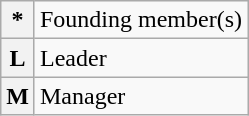<table class="wikitable">
<tr>
<th>*</th>
<td>Founding member(s)</td>
</tr>
<tr>
<th>L</th>
<td>Leader</td>
</tr>
<tr>
<th>M</th>
<td>Manager</td>
</tr>
</table>
